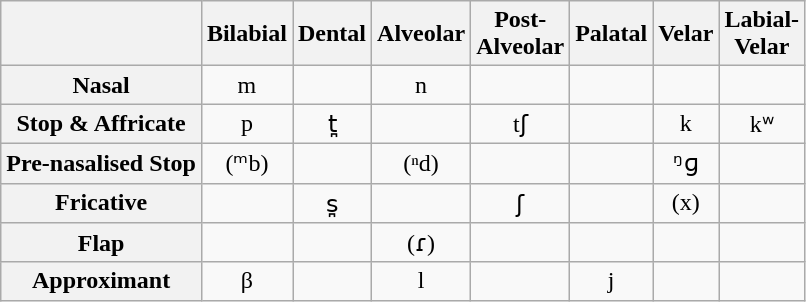<table class="wikitable" style="text-align: center;">
<tr>
<th></th>
<th>Bilabial</th>
<th>Dental</th>
<th>Alveolar</th>
<th>Post-<br>Alveolar</th>
<th>Palatal</th>
<th>Velar</th>
<th>Labial-<br>Velar</th>
</tr>
<tr>
<th>Nasal</th>
<td>m</td>
<td></td>
<td>n</td>
<td></td>
<td></td>
<td></td>
<td></td>
</tr>
<tr>
<th>Stop & Affricate</th>
<td>p</td>
<td>t̪</td>
<td></td>
<td>tʃ</td>
<td></td>
<td>k</td>
<td>kʷ</td>
</tr>
<tr>
<th>Pre-nasalised Stop</th>
<td>(ᵐb)</td>
<td></td>
<td>(ⁿd)</td>
<td></td>
<td></td>
<td>ᵑɡ</td>
<td></td>
</tr>
<tr>
<th>Fricative</th>
<td></td>
<td>s̪</td>
<td></td>
<td>ʃ</td>
<td></td>
<td>(x)</td>
<td></td>
</tr>
<tr>
<th>Flap</th>
<td></td>
<td></td>
<td>(ɾ)</td>
<td></td>
<td></td>
<td></td>
<td></td>
</tr>
<tr>
<th>Approximant</th>
<td>β</td>
<td></td>
<td>l</td>
<td></td>
<td>j</td>
<td></td>
<td></td>
</tr>
</table>
